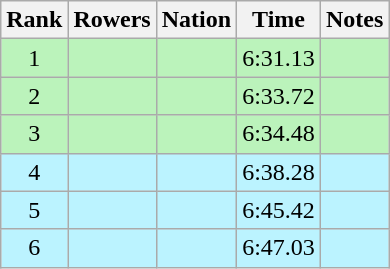<table class="wikitable sortable" style="text-align:center">
<tr>
<th>Rank</th>
<th>Rowers</th>
<th>Nation</th>
<th>Time</th>
<th>Notes</th>
</tr>
<tr bgcolor=bbf3bb>
<td>1</td>
<td align=left data-sort-value="Pinsent, Matthew"></td>
<td align=left></td>
<td>6:31.13</td>
<td></td>
</tr>
<tr bgcolor=bbf3bb>
<td>2</td>
<td align=left data-sort-value="Ettingshausen, Colin von"></td>
<td align=left></td>
<td>6:33.72</td>
<td></td>
</tr>
<tr bgcolor=bbf3bb>
<td>3</td>
<td align=left data-sort-value="Čop, Iztok"></td>
<td align=left></td>
<td>6:34.48</td>
<td></td>
</tr>
<tr bgcolor=bbf3ff>
<td>4</td>
<td align=left data-sort-value="Lorgen, Snorre"></td>
<td align=left></td>
<td>6:38.28</td>
<td></td>
</tr>
<tr bgcolor=bbf3ff>
<td>5</td>
<td align=left data-sort-value="Bauer, Hermann"></td>
<td align=left></td>
<td>6:45.42</td>
<td></td>
</tr>
<tr bgcolor=bbf3ff>
<td>6</td>
<td align=left data-sort-value="Küffer, Christoph"></td>
<td align=left></td>
<td>6:47.03</td>
<td></td>
</tr>
</table>
